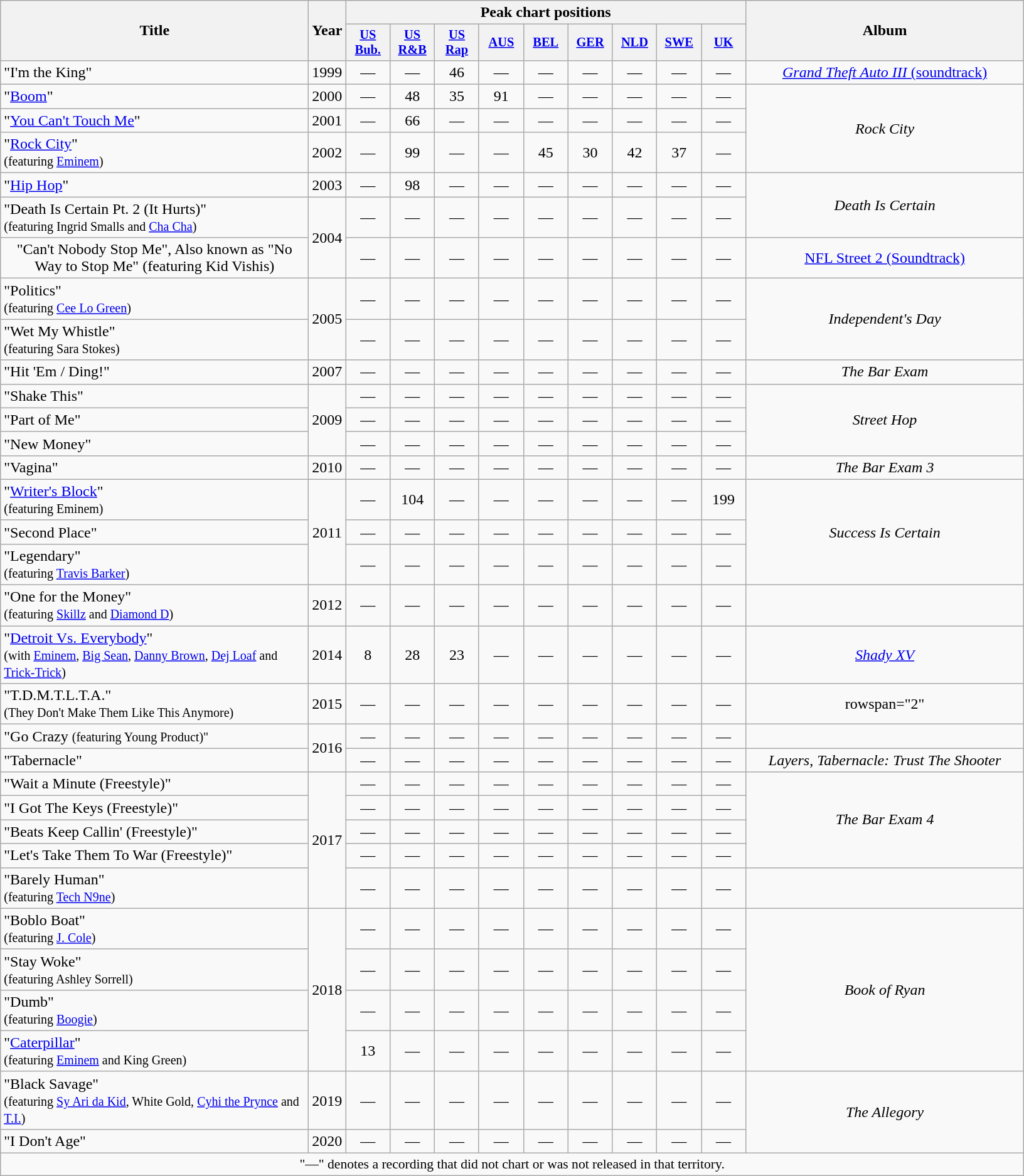<table class="wikitable plainrowheaders" style="text-align:center;" border="1">
<tr>
<th scope="col" rowspan="2" style="width:20em;">Title</th>
<th scope="col" rowspan="2" style="width:1em;">Year</th>
<th scope="col" colspan="9">Peak chart positions</th>
<th scope="col" rowspan="2" style="width:18em;">Album</th>
</tr>
<tr>
<th style="width:3em; font-size:85%"><a href='#'>US<br>Bub.</a><br></th>
<th style="width:3em; font-size:85%"><a href='#'>US<br>R&B</a><br></th>
<th style="width:3em; font-size:85%"><a href='#'>US<br>Rap</a><br></th>
<th style="width:3em; font-size:85%"><a href='#'>AUS</a><br></th>
<th style="width:3em; font-size:85%"><a href='#'>BEL</a><br></th>
<th style="width:3em; font-size:85%"><a href='#'>GER</a><br></th>
<th style="width:3em; font-size:85%"><a href='#'>NLD</a><br></th>
<th style="width:3em; font-size:85%"><a href='#'>SWE</a><br></th>
<th style="width:3em; font-size:85%"><a href='#'>UK</a><br></th>
</tr>
<tr>
<td style="text-align:left;">"I'm the King"</td>
<td>1999</td>
<td>—</td>
<td>—</td>
<td>46</td>
<td>—</td>
<td>—</td>
<td>—</td>
<td>—</td>
<td>—</td>
<td>—</td>
<td><a href='#'><em>Grand Theft Auto III</em> (soundtrack)</a></td>
</tr>
<tr>
<td style="text-align:left;">"<a href='#'>Boom</a>"</td>
<td>2000</td>
<td>—</td>
<td>48</td>
<td>35</td>
<td>91</td>
<td>—</td>
<td>—</td>
<td>—</td>
<td>—</td>
<td>—</td>
<td rowspan="3"><em>Rock City</em></td>
</tr>
<tr>
<td style="text-align:left;">"<a href='#'>You Can't Touch Me</a>"</td>
<td>2001</td>
<td>—</td>
<td>66</td>
<td>—</td>
<td>—</td>
<td>—</td>
<td>—</td>
<td>—</td>
<td>—</td>
<td>—</td>
</tr>
<tr>
<td style="text-align:left;">"<a href='#'>Rock City</a>"<br><small>(featuring <a href='#'>Eminem</a>)</small></td>
<td>2002</td>
<td>—</td>
<td>99</td>
<td>—</td>
<td>—</td>
<td>45</td>
<td>30</td>
<td>42</td>
<td>37</td>
<td>—</td>
</tr>
<tr>
<td style="text-align:left;">"<a href='#'>Hip Hop</a>"</td>
<td>2003</td>
<td>—</td>
<td>98</td>
<td>—</td>
<td>—</td>
<td>—</td>
<td>—</td>
<td>—</td>
<td>—</td>
<td>—</td>
<td rowspan="2"><em>Death Is Certain</em></td>
</tr>
<tr>
<td style="text-align:left;">"Death Is Certain Pt. 2 (It Hurts)"<br><small>(featuring Ingrid Smalls and <a href='#'>Cha Cha</a>)</small></td>
<td rowspan="2">2004</td>
<td>—</td>
<td>—</td>
<td>—</td>
<td>—</td>
<td>—</td>
<td>—</td>
<td>—</td>
<td>—</td>
<td>—</td>
</tr>
<tr>
<td>"Can't Nobody Stop Me", Also known as "No Way to Stop Me" (featuring Kid Vishis)</td>
<td>—</td>
<td>—</td>
<td>—</td>
<td>—</td>
<td>—</td>
<td>—</td>
<td>—</td>
<td>—</td>
<td>—</td>
<td><a href='#'>NFL Street 2 (Soundtrack)</a></td>
</tr>
<tr>
<td style="text-align:left;">"Politics"<br><small>(featuring <a href='#'>Cee Lo Green</a>)</small></td>
<td rowspan="2">2005</td>
<td>—</td>
<td>—</td>
<td>—</td>
<td>—</td>
<td>—</td>
<td>—</td>
<td>—</td>
<td>—</td>
<td>—</td>
<td rowspan="2"><em>Independent's Day</em></td>
</tr>
<tr>
<td style="text-align:left;">"Wet My Whistle"<br><small>(featuring Sara Stokes)</small></td>
<td>—</td>
<td>—</td>
<td>—</td>
<td>—</td>
<td>—</td>
<td>—</td>
<td>—</td>
<td>—</td>
<td>—</td>
</tr>
<tr>
<td style="text-align:left;">"Hit 'Em / Ding!"</td>
<td>2007</td>
<td>—</td>
<td>—</td>
<td>—</td>
<td>—</td>
<td>—</td>
<td>—</td>
<td>—</td>
<td>—</td>
<td>—</td>
<td><em>The Bar Exam</em></td>
</tr>
<tr>
<td style="text-align:left;">"Shake This"</td>
<td rowspan="3">2009</td>
<td>—</td>
<td>—</td>
<td>—</td>
<td>—</td>
<td>—</td>
<td>—</td>
<td>—</td>
<td>—</td>
<td>—</td>
<td rowspan="3"><em>Street Hop</em></td>
</tr>
<tr>
<td style="text-align:left;">"Part of Me"</td>
<td>—</td>
<td>—</td>
<td>—</td>
<td>—</td>
<td>—</td>
<td>—</td>
<td>—</td>
<td>—</td>
<td>—</td>
</tr>
<tr>
<td style="text-align:left;">"New Money"</td>
<td>—</td>
<td>—</td>
<td>—</td>
<td>—</td>
<td>—</td>
<td>—</td>
<td>—</td>
<td>—</td>
<td>—</td>
</tr>
<tr>
<td style="text-align:left;">"Vagina"</td>
<td>2010</td>
<td>—</td>
<td>—</td>
<td>—</td>
<td>—</td>
<td>—</td>
<td>—</td>
<td>—</td>
<td>—</td>
<td>—</td>
<td><em>The Bar Exam 3</em></td>
</tr>
<tr>
<td style="text-align:left;">"<a href='#'>Writer's Block</a>"<br><small>(featuring Eminem)</small></td>
<td rowspan="3">2011</td>
<td>—</td>
<td>104<br></td>
<td>—</td>
<td>—</td>
<td>—</td>
<td>—</td>
<td>—</td>
<td>—</td>
<td>199</td>
<td rowspan="3"><em>Success Is Certain</em></td>
</tr>
<tr>
<td style="text-align:left;">"Second Place"</td>
<td>—</td>
<td>—</td>
<td>—</td>
<td>—</td>
<td>—</td>
<td>—</td>
<td>—</td>
<td>—</td>
<td>—</td>
</tr>
<tr>
<td style="text-align:left;">"Legendary"<br><small>(featuring <a href='#'>Travis Barker</a>)</small></td>
<td>—</td>
<td>—</td>
<td>—</td>
<td>—</td>
<td>—</td>
<td>—</td>
<td>—</td>
<td>—</td>
<td>—</td>
</tr>
<tr>
<td style="text-align:left;">"One for the Money"<br><small>(featuring <a href='#'>Skillz</a> and <a href='#'>Diamond D</a>)</small></td>
<td>2012</td>
<td>—</td>
<td>—</td>
<td>—</td>
<td>—</td>
<td>—</td>
<td>—</td>
<td>—</td>
<td>—</td>
<td>—</td>
<td></td>
</tr>
<tr>
<td style="text-align:left;">"<a href='#'>Detroit Vs. Everybody</a>"<br><small>(with <a href='#'>Eminem</a>, <a href='#'>Big Sean</a>, <a href='#'>Danny Brown</a>, <a href='#'>Dej Loaf</a> and <a href='#'>Trick-Trick</a>)</small></td>
<td>2014</td>
<td>8</td>
<td>28</td>
<td>23</td>
<td>—</td>
<td>—</td>
<td>—</td>
<td>—</td>
<td>—</td>
<td>—</td>
<td><em><a href='#'>Shady XV</a></em></td>
</tr>
<tr>
<td style="text-align:left;">"T.D.M.T.L.T.A."<br><small>(They Don't Make Them Like This Anymore)</small></td>
<td>2015</td>
<td>—</td>
<td>—</td>
<td>—</td>
<td>—</td>
<td>—</td>
<td>—</td>
<td>—</td>
<td>—</td>
<td>—</td>
<td>rowspan="2" </td>
</tr>
<tr>
<td style="text-align:left;">"Go Crazy <small>(featuring Young Product)"</small></td>
<td rowspan="2">2016</td>
<td>—</td>
<td>—</td>
<td>—</td>
<td>—</td>
<td>—</td>
<td>—</td>
<td>—</td>
<td>—</td>
<td>—</td>
</tr>
<tr>
<td style="text-align:left;">"Tabernacle"</td>
<td>—</td>
<td>—</td>
<td>—</td>
<td>—</td>
<td>—</td>
<td>—</td>
<td>—</td>
<td>—</td>
<td>—</td>
<td><em>Layers</em>, <em>Tabernacle: Trust The Shooter</em></td>
</tr>
<tr>
<td style="text-align:left;">"Wait a Minute (Freestyle)"</td>
<td rowspan="5">2017</td>
<td>—</td>
<td>—</td>
<td>—</td>
<td>—</td>
<td>—</td>
<td>—</td>
<td>—</td>
<td>—</td>
<td>—</td>
<td rowspan="4"><em>The Bar Exam 4</em></td>
</tr>
<tr>
<td style="text-align:left;">"I Got The Keys (Freestyle)"</td>
<td>—</td>
<td>—</td>
<td>—</td>
<td>—</td>
<td>—</td>
<td>—</td>
<td>—</td>
<td>—</td>
<td>—</td>
</tr>
<tr>
<td style="text-align:left;">"Beats Keep Callin' (Freestyle)"</td>
<td>—</td>
<td>—</td>
<td>—</td>
<td>—</td>
<td>—</td>
<td>—</td>
<td>—</td>
<td>—</td>
<td>—</td>
</tr>
<tr>
<td style="text-align:left;">"Let's Take Them To War (Freestyle)"</td>
<td>—</td>
<td>—</td>
<td>—</td>
<td>—</td>
<td>—</td>
<td>—</td>
<td>—</td>
<td>—</td>
<td>—</td>
</tr>
<tr>
<td style="text-align:left;">"Barely Human"<br><small>(featuring <a href='#'>Tech N9ne</a>)</small></td>
<td>—</td>
<td>—</td>
<td>—</td>
<td>—</td>
<td>—</td>
<td>—</td>
<td>—</td>
<td>—</td>
<td>—</td>
<td></td>
</tr>
<tr>
<td style="text-align:left;">"Boblo Boat"<br><small>(featuring <a href='#'>J. Cole</a>)</small></td>
<td rowspan="4">2018</td>
<td>—</td>
<td>—</td>
<td>—</td>
<td>—</td>
<td>—</td>
<td>—</td>
<td>—</td>
<td>—</td>
<td>—</td>
<td rowspan="4"><em>Book of Ryan</em></td>
</tr>
<tr>
<td style="text-align:left;">"Stay Woke"<br><small>(featuring Ashley Sorrell)</small></td>
<td>—</td>
<td>—</td>
<td>—</td>
<td>—</td>
<td>—</td>
<td>—</td>
<td>—</td>
<td>—</td>
<td>—</td>
</tr>
<tr>
<td style="text-align:left;">"Dumb"<br><small>(featuring <a href='#'>Boogie</a>)</small></td>
<td>—</td>
<td>—</td>
<td>—</td>
<td>—</td>
<td>—</td>
<td>—</td>
<td>—</td>
<td>—</td>
<td>—</td>
</tr>
<tr>
<td style="text-align:left;">"<a href='#'>Caterpillar</a>"<br><small>(featuring <a href='#'>Eminem</a> and King Green)</small></td>
<td>13</td>
<td>—</td>
<td>—</td>
<td>—</td>
<td>—</td>
<td>—</td>
<td>—</td>
<td>—</td>
<td>—</td>
</tr>
<tr>
<td style="text-align:left;">"Black Savage"<br><small>(featuring <a href='#'>Sy Ari da Kid</a>, White Gold, <a href='#'>Cyhi the Prynce</a> and <a href='#'>T.I.</a>)</small></td>
<td>2019</td>
<td>—</td>
<td>—</td>
<td>—</td>
<td>—</td>
<td>—</td>
<td>—</td>
<td>—</td>
<td>—</td>
<td>—</td>
<td rowspan="2"><em>The Allegory</em></td>
</tr>
<tr>
<td style="text-align:left;">"I Don't Age"</td>
<td style="text-align:left;">2020</td>
<td>—</td>
<td>—</td>
<td>—</td>
<td>—</td>
<td>—</td>
<td>—</td>
<td>—</td>
<td>—</td>
<td>—</td>
</tr>
<tr>
<td colspan="13" style="font-size:90%">"—" denotes a recording that did not chart or was not released in that territory.</td>
</tr>
</table>
